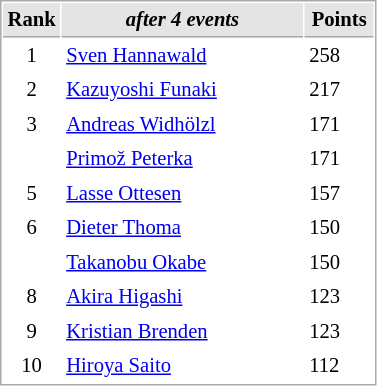<table cellspacing="1" cellpadding="3" style="border:1px solid #AAAAAA;font-size:86%">
<tr bgcolor="#E4E4E4">
<th style="border-bottom:1px solid #AAAAAA" width=10>Rank</th>
<th style="border-bottom:1px solid #AAAAAA" width=155><em>after 4 events</em></th>
<th style="border-bottom:1px solid #AAAAAA" width=40>Points</th>
</tr>
<tr>
<td align=center>1</td>
<td> <a href='#'>Sven Hannawald</a></td>
<td>258</td>
</tr>
<tr>
<td align=center>2</td>
<td> <a href='#'>Kazuyoshi Funaki</a></td>
<td>217</td>
</tr>
<tr>
<td align=center>3</td>
<td> <a href='#'>Andreas Widhölzl</a></td>
<td>171</td>
</tr>
<tr>
<td></td>
<td> <a href='#'>Primož Peterka</a></td>
<td>171</td>
</tr>
<tr>
<td align=center>5</td>
<td> <a href='#'>Lasse Ottesen</a></td>
<td>157</td>
</tr>
<tr>
<td align=center>6</td>
<td> <a href='#'>Dieter Thoma</a></td>
<td>150</td>
</tr>
<tr>
<td></td>
<td> <a href='#'>Takanobu Okabe</a></td>
<td>150</td>
</tr>
<tr>
<td align=center>8</td>
<td> <a href='#'>Akira Higashi</a></td>
<td>123</td>
</tr>
<tr>
<td align=center>9</td>
<td> <a href='#'>Kristian Brenden</a></td>
<td>123</td>
</tr>
<tr>
<td align=center>10</td>
<td> <a href='#'>Hiroya Saito</a></td>
<td>112</td>
</tr>
</table>
